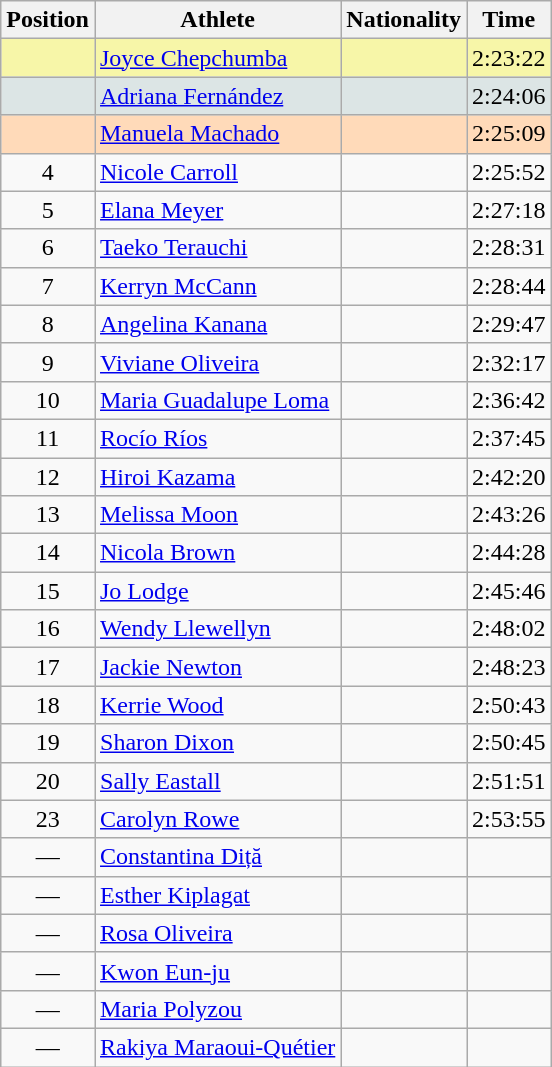<table class="wikitable sortable">
<tr>
<th>Position</th>
<th>Athlete</th>
<th>Nationality</th>
<th>Time</th>
</tr>
<tr bgcolor="#F7F6A8">
<td align=center></td>
<td><a href='#'>Joyce Chepchumba</a></td>
<td></td>
<td>2:23:22</td>
</tr>
<tr bgcolor="#DCE5E5">
<td align=center></td>
<td><a href='#'>Adriana Fernández</a></td>
<td></td>
<td>2:24:06</td>
</tr>
<tr bgcolor="#FFDAB9">
<td align=center></td>
<td><a href='#'>Manuela Machado</a></td>
<td></td>
<td>2:25:09</td>
</tr>
<tr>
<td align=center>4</td>
<td><a href='#'>Nicole Carroll</a></td>
<td></td>
<td>2:25:52</td>
</tr>
<tr>
<td align=center>5</td>
<td><a href='#'>Elana Meyer</a></td>
<td></td>
<td>2:27:18</td>
</tr>
<tr>
<td align=center>6</td>
<td><a href='#'>Taeko Terauchi</a></td>
<td></td>
<td>2:28:31</td>
</tr>
<tr>
<td align=center>7</td>
<td><a href='#'>Kerryn McCann</a></td>
<td></td>
<td>2:28:44</td>
</tr>
<tr>
<td align=center>8</td>
<td><a href='#'>Angelina Kanana</a></td>
<td></td>
<td>2:29:47</td>
</tr>
<tr>
<td align=center>9</td>
<td><a href='#'>Viviane Oliveira</a></td>
<td></td>
<td>2:32:17</td>
</tr>
<tr>
<td align=center>10</td>
<td><a href='#'>Maria Guadalupe Loma</a></td>
<td></td>
<td>2:36:42</td>
</tr>
<tr>
<td align=center>11</td>
<td><a href='#'>Rocío Ríos</a></td>
<td></td>
<td>2:37:45</td>
</tr>
<tr>
<td align=center>12</td>
<td><a href='#'>Hiroi Kazama</a></td>
<td></td>
<td>2:42:20</td>
</tr>
<tr>
<td align=center>13</td>
<td><a href='#'>Melissa Moon</a></td>
<td></td>
<td>2:43:26</td>
</tr>
<tr>
<td align=center>14</td>
<td><a href='#'>Nicola Brown</a></td>
<td></td>
<td>2:44:28</td>
</tr>
<tr>
<td align=center>15</td>
<td><a href='#'>Jo Lodge</a></td>
<td></td>
<td>2:45:46</td>
</tr>
<tr>
<td align=center>16</td>
<td><a href='#'>Wendy Llewellyn</a></td>
<td></td>
<td>2:48:02</td>
</tr>
<tr>
<td align=center>17</td>
<td><a href='#'>Jackie Newton</a></td>
<td></td>
<td>2:48:23</td>
</tr>
<tr>
<td align=center>18</td>
<td><a href='#'>Kerrie Wood</a></td>
<td></td>
<td>2:50:43</td>
</tr>
<tr>
<td align=center>19</td>
<td><a href='#'>Sharon Dixon</a></td>
<td></td>
<td>2:50:45</td>
</tr>
<tr>
<td align=center>20</td>
<td><a href='#'>Sally Eastall</a></td>
<td></td>
<td>2:51:51</td>
</tr>
<tr>
<td align=center>23</td>
<td><a href='#'>Carolyn Rowe</a></td>
<td></td>
<td>2:53:55</td>
</tr>
<tr>
<td align=center>—</td>
<td><a href='#'>Constantina Diță</a></td>
<td></td>
<td></td>
</tr>
<tr>
<td align=center>—</td>
<td><a href='#'>Esther Kiplagat</a></td>
<td></td>
<td></td>
</tr>
<tr>
<td align=center>—</td>
<td><a href='#'>Rosa Oliveira</a></td>
<td></td>
<td></td>
</tr>
<tr>
<td align=center>—</td>
<td><a href='#'>Kwon Eun-ju</a></td>
<td></td>
<td></td>
</tr>
<tr>
<td align=center>—</td>
<td><a href='#'>Maria Polyzou</a></td>
<td></td>
<td></td>
</tr>
<tr>
<td align=center>—</td>
<td><a href='#'>Rakiya Maraoui-Quétier</a></td>
<td></td>
<td></td>
</tr>
</table>
